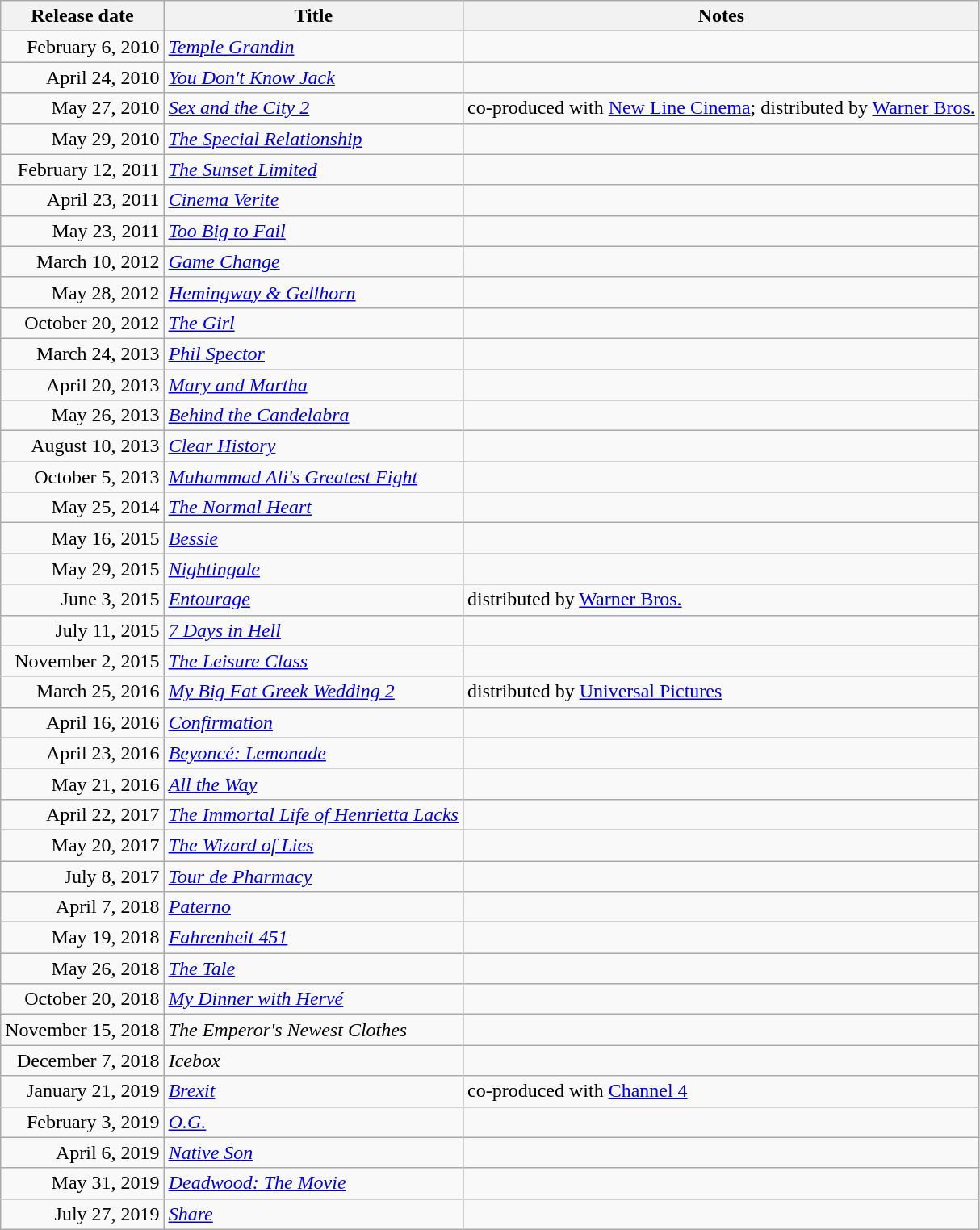<table class="wikitable sortable">
<tr>
<th>Release date</th>
<th>Title</th>
<th>Notes</th>
</tr>
<tr>
<td style="text-align:right;">February 6, 2010</td>
<td><em><a href='#'>Temple Grandin</a></em></td>
<td></td>
</tr>
<tr>
<td style="text-align:right;">April 24, 2010</td>
<td><em><a href='#'>You Don't Know Jack</a></em></td>
<td></td>
</tr>
<tr>
<td style="text-align:right;">May 27, 2010</td>
<td><em><a href='#'>Sex and the City 2</a></em></td>
<td>co-produced with <a href='#'>New Line Cinema</a>; distributed by <a href='#'>Warner Bros.</a></td>
</tr>
<tr>
<td style="text-align:right;">May 29, 2010</td>
<td><em><a href='#'>The Special Relationship</a></em></td>
<td></td>
</tr>
<tr>
<td style="text-align:right;">February 12, 2011</td>
<td><em><a href='#'>The Sunset Limited</a></em></td>
<td></td>
</tr>
<tr>
<td style="text-align:right;">April 23, 2011</td>
<td><em><a href='#'>Cinema Verite</a></em></td>
<td></td>
</tr>
<tr>
<td style="text-align:right;">May 23, 2011</td>
<td><em><a href='#'>Too Big to Fail</a></em></td>
<td></td>
</tr>
<tr>
<td style="text-align:right;">March 10, 2012</td>
<td><em><a href='#'>Game Change</a></em></td>
<td></td>
</tr>
<tr>
<td style="text-align:right;">May 28, 2012</td>
<td><em><a href='#'>Hemingway & Gellhorn</a></em></td>
<td></td>
</tr>
<tr>
<td style="text-align:right;">October 20, 2012</td>
<td><em><a href='#'>The Girl</a></em></td>
<td></td>
</tr>
<tr>
<td style="text-align:right;">March 24, 2013</td>
<td><em><a href='#'>Phil Spector</a></em></td>
<td></td>
</tr>
<tr>
<td style="text-align:right;">April 20, 2013</td>
<td><em><a href='#'>Mary and Martha</a></em></td>
<td></td>
</tr>
<tr>
<td style="text-align:right;">May 26, 2013</td>
<td><em><a href='#'>Behind the Candelabra</a></em></td>
<td></td>
</tr>
<tr>
<td style="text-align:right;">August 10, 2013</td>
<td><em><a href='#'>Clear History</a></em></td>
<td></td>
</tr>
<tr>
<td style="text-align:right;">October 5, 2013</td>
<td><em><a href='#'>Muhammad Ali's Greatest Fight</a></em></td>
<td></td>
</tr>
<tr>
<td style="text-align:right;">May 25, 2014</td>
<td><em><a href='#'>The Normal Heart</a></em></td>
<td></td>
</tr>
<tr>
<td style="text-align:right;">May 16, 2015</td>
<td><em><a href='#'>Bessie</a></em></td>
<td></td>
</tr>
<tr>
<td style="text-align:right;">May 29, 2015</td>
<td><em><a href='#'>Nightingale</a></em></td>
<td></td>
</tr>
<tr>
<td style="text-align:right;">June 3, 2015</td>
<td><em><a href='#'>Entourage</a></em></td>
<td>distributed by <a href='#'>Warner Bros.</a></td>
</tr>
<tr>
<td style="text-align:right;">July 11, 2015</td>
<td><em><a href='#'>7 Days in Hell</a></em></td>
<td></td>
</tr>
<tr>
<td style="text-align:right;">November 2, 2015</td>
<td><em><a href='#'>The Leisure Class</a></em></td>
<td></td>
</tr>
<tr>
<td style="text-align:right;">March 25, 2016</td>
<td><em><a href='#'>My Big Fat Greek Wedding 2</a></em></td>
<td>distributed by <a href='#'>Universal Pictures</a></td>
</tr>
<tr>
<td style="text-align:right;">April 16, 2016</td>
<td><em><a href='#'>Confirmation</a></em></td>
<td></td>
</tr>
<tr>
<td style="text-align:right;">April 23, 2016</td>
<td><em><a href='#'>Beyoncé: Lemonade</a></em></td>
<td></td>
</tr>
<tr>
<td style="text-align:right;">May 21, 2016</td>
<td><em><a href='#'>All the Way</a></em></td>
<td></td>
</tr>
<tr>
<td style="text-align:right;">April 22, 2017</td>
<td><em><a href='#'>The Immortal Life of Henrietta Lacks</a></em></td>
<td></td>
</tr>
<tr>
<td style="text-align:right;">May 20, 2017</td>
<td><em><a href='#'>The Wizard of Lies</a></em></td>
<td></td>
</tr>
<tr>
<td style="text-align:right;">July 8, 2017</td>
<td><em><a href='#'>Tour de Pharmacy</a></em></td>
<td></td>
</tr>
<tr>
<td style="text-align:right;">April 7, 2018</td>
<td><em><a href='#'>Paterno</a></em></td>
<td></td>
</tr>
<tr>
<td style="text-align:right;">May 19, 2018</td>
<td><em><a href='#'>Fahrenheit 451</a></em></td>
<td></td>
</tr>
<tr>
<td style="text-align:right;">May 26, 2018</td>
<td><em><a href='#'>The Tale</a></em></td>
<td></td>
</tr>
<tr>
<td style="text-align:right;">October 20, 2018</td>
<td><em><a href='#'>My Dinner with Hervé</a></em></td>
<td></td>
</tr>
<tr>
<td style="text-align:right;">November 15, 2018</td>
<td><em>The Emperor's Newest Clothes</em></td>
<td></td>
</tr>
<tr>
<td style="text-align:right;">December 7, 2018</td>
<td><em>Icebox</em></td>
<td></td>
</tr>
<tr>
<td style="text-align:right;">January 21, 2019</td>
<td><em><a href='#'>Brexit</a></em></td>
<td>co-produced with <a href='#'>Channel 4</a></td>
</tr>
<tr>
<td style="text-align:right;">February 3, 2019</td>
<td><em><a href='#'>O.G.</a></em></td>
<td></td>
</tr>
<tr>
<td style="text-align:right;">April 6, 2019</td>
<td><em><a href='#'>Native Son</a></em></td>
<td></td>
</tr>
<tr>
<td style="text-align:right;">May 31, 2019</td>
<td><em><a href='#'>Deadwood: The Movie</a></em></td>
<td></td>
</tr>
<tr>
<td style="text-align:right;">July 27, 2019</td>
<td><em><a href='#'>Share</a></em></td>
<td></td>
</tr>
</table>
